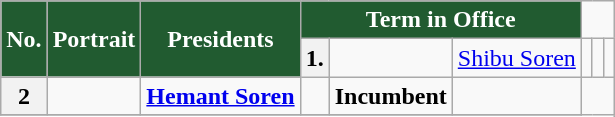<table class="wikitable sortable" style="text-align: center;">
<tr>
<th rowspan ="2" style="background-color:#215B30; color:white">No.</th>
<th rowspan ="2" style="background-color:#215B30; color:white">Portrait</th>
<th rowspan ="2" style="background-color:#215B30; color:white">Presidents</th>
<th colspan ="3"  style="background-color:#215B30; color:white">Term in Office</th>
</tr>
<tr>
<th>1.</th>
<td></td>
<td><a href='#'>Shibu Soren</a></td>
<td></td>
<td></td>
<td></td>
</tr>
<tr>
<th>2</th>
<td></td>
<td><strong><a href='#'>Hemant Soren</a></strong></td>
<td><strong></strong></td>
<td><strong>Incumbent</strong></td>
<td></td>
</tr>
<tr>
</tr>
</table>
